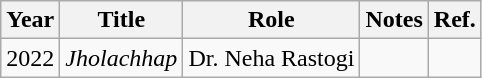<table class="wikitable sortable">
<tr>
<th>Year</th>
<th>Title</th>
<th>Role</th>
<th>Notes</th>
<th>Ref.</th>
</tr>
<tr>
<td>2022</td>
<td><em>Jholachhap</em></td>
<td>Dr. Neha Rastogi</td>
<td></td>
<td></td>
</tr>
</table>
